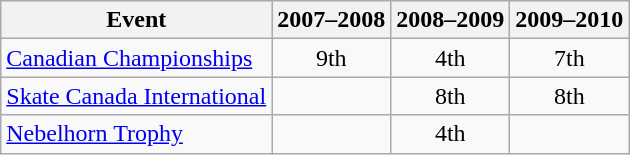<table class="wikitable" style="text-align:center">
<tr>
<th>Event</th>
<th>2007–2008</th>
<th>2008–2009</th>
<th>2009–2010</th>
</tr>
<tr>
<td align=left><a href='#'>Canadian Championships</a></td>
<td>9th</td>
<td>4th</td>
<td>7th</td>
</tr>
<tr>
<td align=left><a href='#'>Skate Canada International</a></td>
<td></td>
<td>8th</td>
<td>8th</td>
</tr>
<tr>
<td align=left><a href='#'>Nebelhorn Trophy</a></td>
<td></td>
<td>4th</td>
<td></td>
</tr>
</table>
